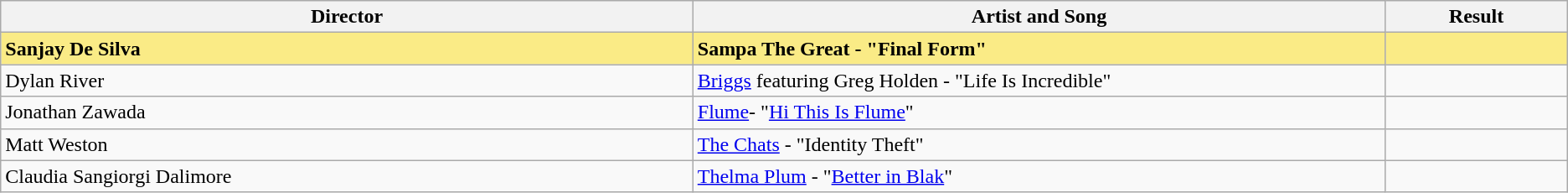<table class="sortable wikitable">
<tr>
<th width="19%">Director</th>
<th width="19%">Artist and Song</th>
<th width="5%">Result</th>
</tr>
<tr style="background:#FAEB86">
<td><strong>Sanjay De Silva</strong></td>
<td><strong>Sampa The Great - "Final Form"</strong></td>
<td></td>
</tr>
<tr>
<td>Dylan River</td>
<td><a href='#'>Briggs</a> featuring Greg Holden - "Life Is Incredible"</td>
<td></td>
</tr>
<tr>
<td>Jonathan Zawada</td>
<td><a href='#'>Flume</a>- "<a href='#'>Hi This Is Flume</a>"</td>
<td></td>
</tr>
<tr>
<td>Matt Weston</td>
<td><a href='#'>The Chats</a> - "Identity Theft"</td>
<td></td>
</tr>
<tr>
<td>Claudia Sangiorgi Dalimore</td>
<td><a href='#'>Thelma Plum</a> - "<a href='#'>Better in Blak</a>"</td>
<td></td>
</tr>
</table>
